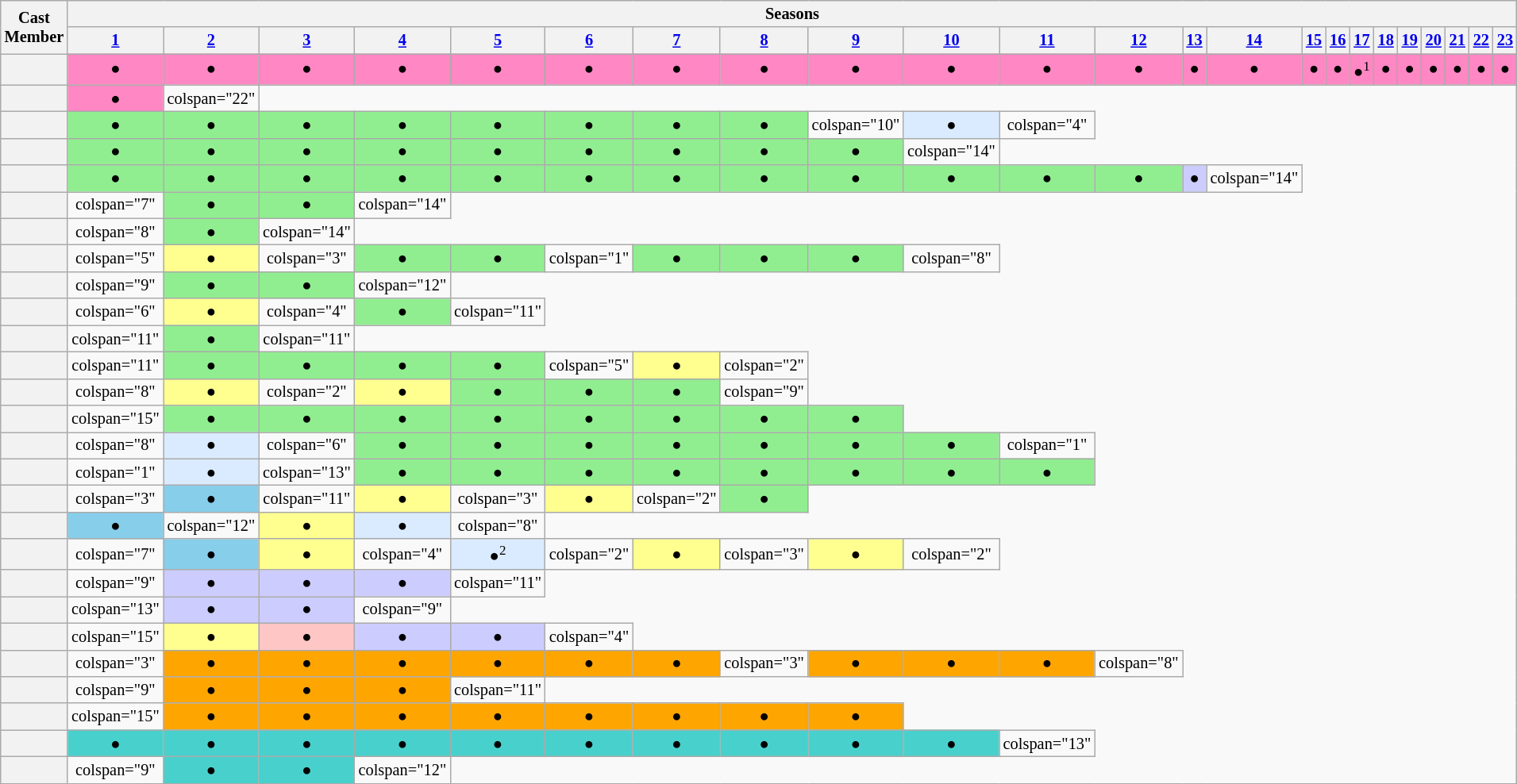<table class="wikitable plainrowheaders collapsible mw-collapsible nowrap" style="text-align:center; font-size:85%">
<tr>
<th rowspan="2" scope="col">Cast Member</th>
<th colspan="23" style="text-align:center" scope="col">Seasons</th>
</tr>
<tr>
<th width="15"><a href='#'>1</a></th>
<th width="15"><a href='#'>2</a></th>
<th width="15"><a href='#'>3</a></th>
<th width="15"><a href='#'>4</a></th>
<th width="15"><a href='#'>5</a></th>
<th width="15"><a href='#'>6</a></th>
<th width="15"><a href='#'>7</a></th>
<th width="15"><a href='#'>8</a></th>
<th width="15"><a href='#'>9</a></th>
<th width="15"><a href='#'>10</a></th>
<th width="15"><a href='#'>11</a></th>
<th width="15"><a href='#'>12</a></th>
<th width="15"><a href='#'>13</a></th>
<th width="15"><a href='#'>14</a></th>
<th width="15"><a href='#'>15</a></th>
<th width="15"><a href='#'>16</a></th>
<th width="15"><a href='#'>17</a></th>
<th width="15"><a href='#'>18</a></th>
<th width="15"><a href='#'>19</a></th>
<th width="15"><a href='#'>20</a></th>
<th width="15"><a href='#'>21</a></th>
<th width="15"><a href='#'>22</a></th>
<th width="15"><a href='#'>23</a></th>
</tr>
<tr>
<th scope="row" style="text-align:left"></th>
<td bgcolor=#FF87C3>●</td>
<td bgcolor=#FF87C3>●</td>
<td bgcolor=#FF87C3>●</td>
<td bgcolor=#FF87C3>●</td>
<td bgcolor=#FF87C3>●</td>
<td bgcolor=#FF87C3>●</td>
<td bgcolor=#FF87C3>●</td>
<td bgcolor=#FF87C3>●</td>
<td bgcolor=#FF87C3>●</td>
<td bgcolor=#FF87C3>●</td>
<td bgcolor=#FF87C3>●</td>
<td bgcolor=#FF87C3>●</td>
<td bgcolor=#FF87C3>●</td>
<td bgcolor=#FF87C3>●</td>
<td bgcolor=#FF87C3>●</td>
<td bgcolor=#FF87C3>●</td>
<td bgcolor=#FF87C3>●<sup>1</sup></td>
<td bgcolor=#FF87C3>●</td>
<td bgcolor=#FF87C3>●</td>
<td bgcolor=#FF87C3>●</td>
<td bgcolor=#FF87C3>●</td>
<td bgcolor=#FF87C3>●</td>
<td bgcolor=#FF87C3>●</td>
</tr>
<tr>
<th scope="row" style="text-align:left"></th>
<td bgcolor=#FF87C3>●</td>
<td>colspan="22" </td>
</tr>
<tr>
<th scope="row" style="text-align:left"></th>
<td bgcolor=#90EE90>●</td>
<td bgcolor=#90EE90>●</td>
<td bgcolor=#90EE90>●</td>
<td bgcolor=#90EE90>●</td>
<td bgcolor=#90EE90>●</td>
<td bgcolor=#90EE90>●</td>
<td bgcolor=#90EE90>●</td>
<td bgcolor=#90EE90>●</td>
<td>colspan="10" </td>
<td bgcolor=#DAEBFF>●</td>
<td>colspan="4" </td>
</tr>
<tr>
<th scope="row" style="text-align:left"></th>
<td bgcolor=#90EE90>●</td>
<td bgcolor=#90EE90>●</td>
<td bgcolor=#90EE90>●</td>
<td bgcolor=#90EE90>●</td>
<td bgcolor=#90EE90>●</td>
<td bgcolor=#90EE90>●</td>
<td bgcolor=#90EE90>●</td>
<td bgcolor=#90EE90>●</td>
<td bgcolor=#90EE90>●</td>
<td>colspan="14" </td>
</tr>
<tr>
<th scope="row" style="text-align:left"></th>
<td bgcolor=#90EE90>●</td>
<td bgcolor=#90EE90>●</td>
<td bgcolor=#90EE90>●</td>
<td bgcolor=#90EE90>●</td>
<td bgcolor=#90EE90>●</td>
<td bgcolor=#90EE90>●</td>
<td bgcolor=#90EE90>●</td>
<td bgcolor=#90EE90>●</td>
<td bgcolor=#90EE90>●</td>
<td bgcolor=#90EE90>●</td>
<td bgcolor=#90EE90>●</td>
<td bgcolor=#90EE90>●</td>
<td bgcolor=#CCCCFF>●</td>
<td>colspan="14" </td>
</tr>
<tr>
<th scope="row" style="text-align:left"></th>
<td>colspan="7" </td>
<td bgcolor=#90EE90>●</td>
<td bgcolor=#90EE90>●</td>
<td>colspan="14" </td>
</tr>
<tr>
<th scope="row" style="text-align:left"></th>
<td>colspan="8" </td>
<td bgcolor=#90EE90>●</td>
<td>colspan="14" </td>
</tr>
<tr>
<th scope="row" style="text-align:left"></th>
<td>colspan="5" </td>
<td bgcolor=#FFFF90>●</td>
<td>colspan="3" </td>
<td bgcolor=#90EE90>●</td>
<td bgcolor=#90EE90>●</td>
<td>colspan="1" </td>
<td bgcolor=#90EE90>●</td>
<td bgcolor=#90EE90>●</td>
<td bgcolor=#90EE90>●</td>
<td>colspan="8" </td>
</tr>
<tr>
<th scope="row" style="text-align:left"></th>
<td>colspan="9" </td>
<td bgcolor=#90EE90>●</td>
<td bgcolor=#90EE90>●</td>
<td>colspan="12" </td>
</tr>
<tr>
<th scope="row" style="text-align:left"></th>
<td>colspan="6" </td>
<td bgcolor=#FFFF90>●</td>
<td>colspan="4" </td>
<td bgcolor=#90EE90>●</td>
<td>colspan="11" </td>
</tr>
<tr>
<th scope="row" style="text-align:left"></th>
<td>colspan="11" </td>
<td bgcolor=#90EE90>●</td>
<td>colspan="11" </td>
</tr>
<tr>
<th scope="row" style="text-align:left"></th>
<td>colspan="11" </td>
<td bgcolor=#90EE90>●</td>
<td bgcolor=#90EE90>●</td>
<td bgcolor=#90EE90>●</td>
<td bgcolor=#90EE90>●</td>
<td>colspan="5" </td>
<td bgcolor=#FFFF90>●</td>
<td>colspan="2" </td>
</tr>
<tr>
<th scope="row" style="text-align:left"></th>
<td>colspan="8" </td>
<td bgcolor=#FFFF90>●</td>
<td>colspan="2" </td>
<td bgcolor=#FFFF90>●</td>
<td bgcolor=#90EE90>●</td>
<td bgcolor=#90EE90>●</td>
<td bgcolor=#90EE90>●</td>
<td>colspan="9" </td>
</tr>
<tr>
<th scope="row" style="text-align:left"></th>
<td>colspan="15" </td>
<td bgcolor=#90EE90>●</td>
<td bgcolor=#90EE90>●</td>
<td bgcolor=#90EE90>●</td>
<td bgcolor=#90EE90>●</td>
<td bgcolor=#90EE90>●</td>
<td bgcolor=#90EE90>●</td>
<td bgcolor=#90EE90>●</td>
<td bgcolor=#90EE90>●</td>
</tr>
<tr>
<th scope="row" style="text-align:left"></th>
<td>colspan="8" </td>
<td bgcolor=#DAEBFF>●</td>
<td>colspan="6" </td>
<td bgcolor=#90EE90>●</td>
<td bgcolor=#90EE90>●</td>
<td bgcolor=#90EE90>●</td>
<td bgcolor=#90EE90>●</td>
<td bgcolor=#90EE90>●</td>
<td bgcolor=#90EE90>●</td>
<td bgcolor=#90EE90>●</td>
<td>colspan="1" </td>
</tr>
<tr>
<th scope="row" style="text-align:left"></th>
<td>colspan="1" </td>
<td bgcolor=#DAEBFF>●</td>
<td>colspan="13" </td>
<td bgcolor=#90EE90>●</td>
<td bgcolor=#90EE90>●</td>
<td bgcolor=#90EE90>●</td>
<td bgcolor=#90EE90>●</td>
<td bgcolor=#90EE90>●</td>
<td bgcolor=#90EE90>●</td>
<td bgcolor=#90EE90>●</td>
<td bgcolor=#90EE90>●</td>
</tr>
<tr>
<th scope="row" style="text-align:left"></th>
<td>colspan="3" </td>
<td bgcolor=#87CEEB>●</td>
<td>colspan="11" </td>
<td bgcolor=#FFFF90>●</td>
<td>colspan="3" </td>
<td bgcolor=#FFFF90>●</td>
<td>colspan="2" </td>
<td bgcolor=#90EE90>●</td>
</tr>
<tr>
<th scope="row" style="text-align:left"></th>
<td bgcolor=#87CEEB>●</td>
<td>colspan="12" </td>
<td bgcolor=#FFFF90>●</td>
<td bgcolor=#DAEBFF>●</td>
<td>colspan="8" </td>
</tr>
<tr>
<th scope="row" style="text-align:left"></th>
<td>colspan="7" </td>
<td bgcolor=#87CEEB>●</td>
<td bgcolor=#FFFF90>●</td>
<td>colspan="4" </td>
<td bgcolor=#DAEBFF>●<sup>2</sup></td>
<td>colspan="2" </td>
<td bgcolor=#FFFF90>●</td>
<td>colspan="3" </td>
<td bgcolor=#FFFF90>●</td>
<td>colspan="2" </td>
</tr>
<tr>
<th scope="row" style="text-align:left"></th>
<td>colspan="9" </td>
<td bgcolor=#CCCCFF>●</td>
<td bgcolor=#CCCCFF>●</td>
<td bgcolor=#CCCCFF>●</td>
<td>colspan="11" </td>
</tr>
<tr>
<th scope="row" style="text-align:left"></th>
<td>colspan="13" </td>
<td bgcolor=#CCCCFF>●</td>
<td bgcolor=#CCCCFF>●</td>
<td>colspan="9" </td>
</tr>
<tr>
<th scope="row" style="text-align:left"></th>
<td>colspan="15" </td>
<td bgcolor=#FFFF90>●</td>
<td bgcolor=#FFC6C6>●</td>
<td bgcolor=#CCCCFF>●</td>
<td bgcolor=#CCCCFF>●</td>
<td>colspan="4" </td>
</tr>
<tr>
<th scope="row" style="text-align:left"></th>
<td>colspan="3" </td>
<td bgcolor=#FFA500>●</td>
<td bgcolor=#FFA500>●</td>
<td bgcolor=#FFA500>●</td>
<td bgcolor=#FFA500>●</td>
<td bgcolor=#FFA500>●</td>
<td bgcolor=#FFA500>●</td>
<td>colspan="3" </td>
<td bgcolor=#FFA500>●</td>
<td bgcolor=#FFA500>●</td>
<td bgcolor=#FFA500>●</td>
<td>colspan="8" </td>
</tr>
<tr>
<th scope="row" style="text-align:left"></th>
<td>colspan="9" </td>
<td bgcolor=#FFA500>●</td>
<td bgcolor=#FFA500>●</td>
<td bgcolor=#FFA500>●</td>
<td>colspan="11" </td>
</tr>
<tr>
<th scope="row" style="text-align:left"></th>
<td>colspan="15" </td>
<td bgcolor=#FFA500>●</td>
<td bgcolor=#FFA500>●</td>
<td bgcolor=#FFA500>●</td>
<td bgcolor=#FFA500>●</td>
<td bgcolor=#FFA500>●</td>
<td bgcolor=#FFA500>●</td>
<td bgcolor=#FFA500>●</td>
<td bgcolor=#FFA500>●</td>
</tr>
<tr>
<th scope="row" style="text-align:left"></th>
<td bgcolor=#48D1CC>●</td>
<td bgcolor=#48D1CC>●</td>
<td bgcolor=#48D1CC>●</td>
<td bgcolor=#48D1CC>●</td>
<td bgcolor=#48D1CC>●</td>
<td bgcolor=#48D1CC>●</td>
<td bgcolor=#48D1CC>●</td>
<td bgcolor=#48D1CC>●</td>
<td bgcolor=#48D1CC>●</td>
<td bgcolor=#48D1CC>●</td>
<td>colspan="13" </td>
</tr>
<tr>
<th scope="row" style="text-align:left"></th>
<td>colspan="9" </td>
<td bgcolor=#48D1CC>●</td>
<td bgcolor=#48D1CC>●</td>
<td>colspan="12" </td>
</tr>
</table>
